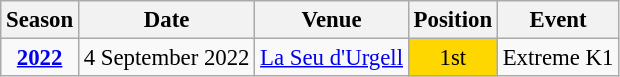<table class="wikitable" style="text-align:center; font-size:95%;">
<tr>
<th>Season</th>
<th>Date</th>
<th>Venue</th>
<th>Position</th>
<th>Event</th>
</tr>
<tr>
<td><strong><a href='#'>2022</a></strong></td>
<td align=right>4 September 2022</td>
<td align=left><a href='#'>La Seu d'Urgell</a></td>
<td bgcolor=gold>1st</td>
<td>Extreme K1</td>
</tr>
</table>
